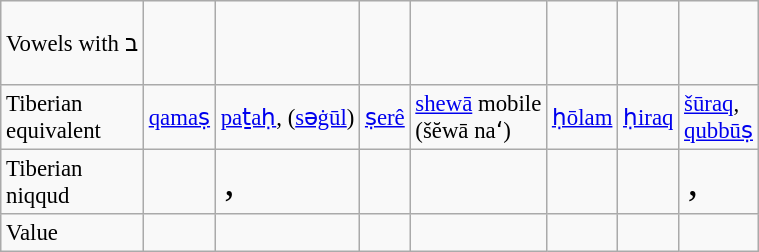<table class="wikitable" style="font-size: 95%;" style="text-align:center;">
<tr>
<td>Vowels with ב</td>
<td style="font-family: 'david'; font-size:250%" height=40 valign=top></td>
<td style="font-family: 'david'; font-size:250%" height=40 valign=top></td>
<td style="font-family: 'david'; font-size:250%" height=40 valign=top></td>
<td style="font-family: 'david'; font-size:250%" height=40 valign=top></td>
<td style="font-family: 'david'; font-size:250%" height=40 valign=top></td>
<td style="font-family: 'david'; font-size:250%" height=40 valign=top></td>
<td style="font-family: 'david'; font-size:250%" height=40 valign=top></td>
</tr>
<tr>
<td>Tiberian<br>equivalent</td>
<td><a href='#'>qamaṣ</a></td>
<td><a href='#'>paṯaḥ</a>, (<a href='#'>səġūl</a>)</td>
<td><a href='#'>ṣerê</a></td>
<td><a href='#'>shewā</a> mobile<br>(šĕwā naʻ)</td>
<td><a href='#'>ḥōlam</a></td>
<td><a href='#'>ḥiraq</a></td>
<td><a href='#'>šūraq</a>,<br><a href='#'>qubbūṣ</a></td>
</tr>
<tr>
<td>Tiberian<br>niqqud</td>
<td style="font-size: 180%;"></td>
<td style="font-size: 180%;">, </td>
<td style="font-size: 180%;"></td>
<td style="font-size: 180%;"></td>
<td style="font-size: 180%;"></td>
<td style="font-size: 180%;"></td>
<td style="font-size: 180%;">, </td>
</tr>
<tr>
<td>Value</td>
<td></td>
<td></td>
<td></td>
<td></td>
<td></td>
<td></td>
<td></td>
</tr>
</table>
